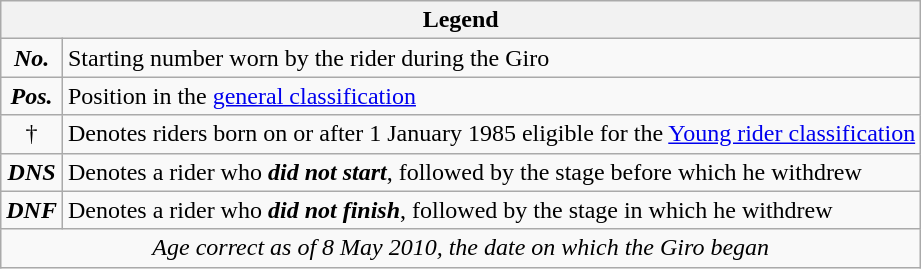<table class="wikitable">
<tr>
<th colspan=2>Legend</th>
</tr>
<tr>
<td align=center><strong><em>No.</em></strong></td>
<td>Starting number worn by the rider during the Giro</td>
</tr>
<tr>
<td align=center><strong><em>Pos.</em></strong></td>
<td>Position in the <a href='#'>general classification</a></td>
</tr>
<tr>
<td align=center>†</td>
<td>Denotes riders born on or after 1 January 1985 eligible for the <a href='#'>Young rider classification</a></td>
</tr>
<tr>
<td align=center><strong><em>DNS</em></strong></td>
<td>Denotes a rider who <strong><em>did not start</em></strong>, followed by the stage before which he withdrew</td>
</tr>
<tr>
<td align=center><strong><em>DNF</em></strong></td>
<td>Denotes a rider who <strong><em>did not finish</em></strong>, followed by the stage in which he withdrew</td>
</tr>
<tr>
<td align=center colspan=2><em>Age correct as of 8 May 2010, the date on which the Giro began</em></td>
</tr>
</table>
